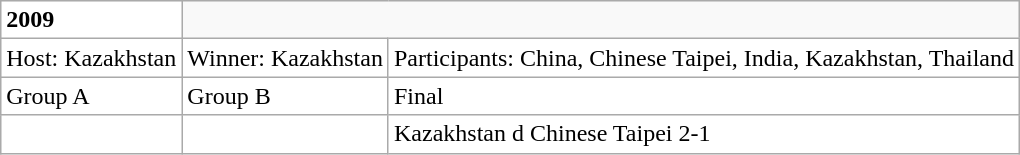<table class="wikitable collapsible collapsed">
<tr>
<th style="text-align:left; background:#FFFFFF">2009</th>
</tr>
<tr bgcolor="#FFFFFF">
<td>Host: Kazakhstan</td>
<td>Winner: Kazakhstan</td>
<td>Participants: China, Chinese Taipei, India, Kazakhstan, Thailand</td>
</tr>
<tr bgcolor="#FFFFFF">
<td>Group A</td>
<td>Group B</td>
<td>Final</td>
</tr>
<tr bgcolor="#FFFFFF">
<td></td>
<td></td>
<td>Kazakhstan d Chinese Taipei 2-1</td>
</tr>
</table>
